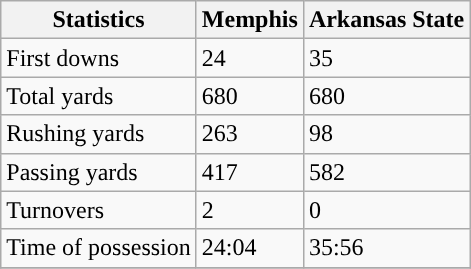<table class="wikitable">
<tr>
<th>Statistics</th>
<th>Memphis</th>
<th>Arkansas State</th>
</tr>
<tr>
<td>First downs</td>
<td>24</td>
<td>35</td>
</tr>
<tr>
<td>Total yards</td>
<td>680</td>
<td>680</td>
</tr>
<tr>
<td>Rushing yards</td>
<td>263</td>
<td>98</td>
</tr>
<tr>
<td>Passing yards</td>
<td>417</td>
<td>582</td>
</tr>
<tr>
<td>Turnovers</td>
<td>2</td>
<td>0</td>
</tr>
<tr>
<td>Time of possession</td>
<td>24:04</td>
<td>35:56</td>
</tr>
<tr>
</tr>
</table>
